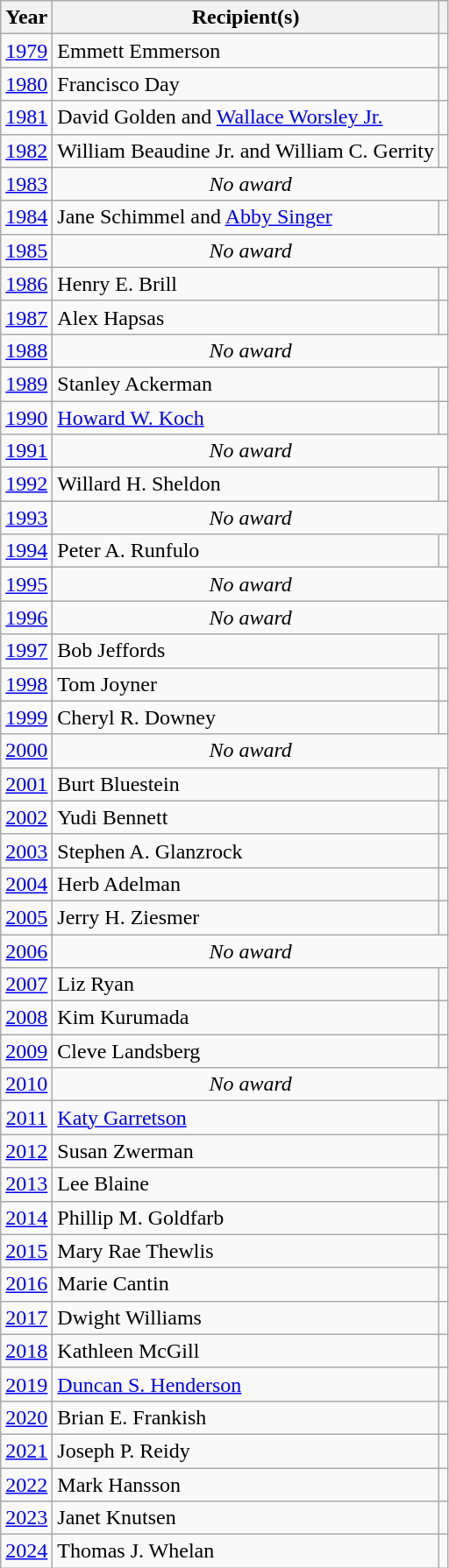<table class="wikitable sortable">
<tr>
<th>Year</th>
<th>Recipient(s)</th>
<th class=unsortable></th>
</tr>
<tr>
<td style="text-align:center;"><a href='#'>1979</a></td>
<td>Emmett Emmerson</td>
<td style="text-align:center;"></td>
</tr>
<tr>
<td style="text-align:center;"><a href='#'>1980</a></td>
<td>Francisco Day</td>
<td style="text-align:center;"></td>
</tr>
<tr>
<td style="text-align:center;"><a href='#'>1981</a></td>
<td>David Golden and <a href='#'>Wallace Worsley Jr.</a></td>
<td style="text-align:center;"></td>
</tr>
<tr>
<td style="text-align:center;"><a href='#'>1982</a></td>
<td>William Beaudine Jr. and William C. Gerrity</td>
<td style="text-align:center;"></td>
</tr>
<tr>
<td style="text-align:center;"><a href='#'>1983</a></td>
<td style="text-align:center;" colspan="2"><em>No award</em></td>
</tr>
<tr>
<td style="text-align:center;"><a href='#'>1984</a></td>
<td>Jane Schimmel and <a href='#'>Abby Singer</a></td>
<td style="text-align:center;"></td>
</tr>
<tr>
<td style="text-align:center;"><a href='#'>1985</a></td>
<td style="text-align:center;" colspan="2"><em>No award</em></td>
</tr>
<tr>
<td style="text-align:center;"><a href='#'>1986</a></td>
<td>Henry E. Brill</td>
<td style="text-align:center;"></td>
</tr>
<tr>
<td style="text-align:center;"><a href='#'>1987</a></td>
<td>Alex Hapsas</td>
<td style="text-align:center;"></td>
</tr>
<tr>
<td style="text-align:center;"><a href='#'>1988</a></td>
<td style="text-align:center;" colspan="2"><em>No award</em></td>
</tr>
<tr>
<td style="text-align:center;"><a href='#'>1989</a></td>
<td>Stanley Ackerman</td>
<td style="text-align:center;"></td>
</tr>
<tr>
<td style="text-align:center;"><a href='#'>1990</a></td>
<td><a href='#'>Howard W. Koch</a></td>
<td style="text-align:center;"></td>
</tr>
<tr>
<td style="text-align:center;"><a href='#'>1991</a></td>
<td style="text-align:center;" colspan="2"><em>No award</em></td>
</tr>
<tr>
<td style="text-align:center;"><a href='#'>1992</a></td>
<td>Willard H. Sheldon</td>
<td style="text-align:center;"></td>
</tr>
<tr>
<td style="text-align:center;"><a href='#'>1993</a></td>
<td style="text-align:center;" colspan="2"><em>No award</em></td>
</tr>
<tr>
<td style="text-align:center;"><a href='#'>1994</a></td>
<td>Peter A. Runfulo</td>
<td></td>
</tr>
<tr>
<td style="text-align:center;"><a href='#'>1995</a></td>
<td style="text-align:center;" colspan="2"><em>No award</em></td>
</tr>
<tr>
<td style="text-align:center;"><a href='#'>1996</a></td>
<td style="text-align:center;" colspan="2"><em>No award</em></td>
</tr>
<tr>
<td style="text-align:center;"><a href='#'>1997</a></td>
<td>Bob Jeffords</td>
<td style="text-align:center;"></td>
</tr>
<tr>
<td style="text-align:center;"><a href='#'>1998</a></td>
<td>Tom Joyner</td>
<td style="text-align:center;"></td>
</tr>
<tr>
<td style="text-align:center;"><a href='#'>1999</a></td>
<td>Cheryl R. Downey</td>
<td style="text-align:center;"></td>
</tr>
<tr>
<td style="text-align:center;"><a href='#'>2000</a></td>
<td style="text-align:center;" colspan="2"><em>No award</em></td>
</tr>
<tr>
<td style="text-align:center;"><a href='#'>2001</a></td>
<td>Burt Bluestein</td>
<td style="text-align:center;"></td>
</tr>
<tr>
<td style="text-align:center;"><a href='#'>2002</a></td>
<td>Yudi Bennett</td>
<td style="text-align:center;"></td>
</tr>
<tr>
<td style="text-align:center;"><a href='#'>2003</a></td>
<td>Stephen A. Glanzrock</td>
<td style="text-align:center;"></td>
</tr>
<tr>
<td style="text-align:center;"><a href='#'>2004</a></td>
<td>Herb Adelman</td>
<td style="text-align:center;"></td>
</tr>
<tr>
<td style="text-align:center;"><a href='#'>2005</a></td>
<td>Jerry H. Ziesmer</td>
<td style="text-align:center;"></td>
</tr>
<tr>
<td style="text-align:center;"><a href='#'>2006</a></td>
<td style="text-align:center;" colspan="2"><em>No award</em></td>
</tr>
<tr>
<td style="text-align:center;"><a href='#'>2007</a></td>
<td>Liz Ryan</td>
<td style="text-align:center;"></td>
</tr>
<tr>
<td style="text-align:center;"><a href='#'>2008</a></td>
<td>Kim Kurumada</td>
<td style="text-align:center;"></td>
</tr>
<tr>
<td style="text-align:center;"><a href='#'>2009</a></td>
<td>Cleve Landsberg</td>
<td style="text-align:center;"></td>
</tr>
<tr>
<td style="text-align:center;"><a href='#'>2010</a></td>
<td style="text-align:center;" colspan="2"><em>No award</em></td>
</tr>
<tr>
<td style="text-align:center;"><a href='#'>2011</a></td>
<td><a href='#'>Katy Garretson</a></td>
<td style="text-align:center;"></td>
</tr>
<tr>
<td style="text-align:center;"><a href='#'>2012</a></td>
<td>Susan Zwerman</td>
<td style="text-align:center;"></td>
</tr>
<tr>
<td style="text-align:center;"><a href='#'>2013</a></td>
<td>Lee Blaine</td>
<td style="text-align:center;"></td>
</tr>
<tr>
<td style="text-align:center;"><a href='#'>2014</a></td>
<td>Phillip M. Goldfarb</td>
<td style="text-align:center;"></td>
</tr>
<tr>
<td style="text-align:center;"><a href='#'>2015</a></td>
<td>Mary Rae Thewlis</td>
<td style="text-align:center;"></td>
</tr>
<tr>
<td style="text-align:center;"><a href='#'>2016</a></td>
<td>Marie Cantin</td>
<td style="text-align:center;"></td>
</tr>
<tr>
<td style="text-align:center;"><a href='#'>2017</a></td>
<td>Dwight Williams</td>
<td style="text-align:center;"></td>
</tr>
<tr>
<td style="text-align:center;"><a href='#'>2018</a></td>
<td>Kathleen McGill</td>
<td style="text-align:center;"></td>
</tr>
<tr>
<td style="text-align:center;"><a href='#'>2019</a></td>
<td><a href='#'>Duncan S. Henderson</a></td>
<td style="text-align:center;"></td>
</tr>
<tr>
<td style="text-align:center;"><a href='#'>2020</a></td>
<td>Brian E. Frankish</td>
<td style="text-align:center;"></td>
</tr>
<tr>
<td style="text-align:center;"><a href='#'>2021</a></td>
<td>Joseph P. Reidy</td>
<td style="text-align:center;"></td>
</tr>
<tr>
<td style="text-align:center;"><a href='#'>2022</a></td>
<td>Mark Hansson</td>
<td style="text-align:center;"></td>
</tr>
<tr>
<td style="text-align:center;"><a href='#'>2023</a></td>
<td>Janet Knutsen</td>
<td style="text-align:center;"></td>
</tr>
<tr>
<td style="text-align:center;"><a href='#'>2024</a></td>
<td>Thomas J. Whelan</td>
<td style="text-align:center;"></td>
</tr>
</table>
